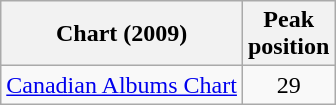<table class="wikitable">
<tr>
<th>Chart (2009)</th>
<th>Peak<br>position</th>
</tr>
<tr>
<td><a href='#'>Canadian Albums Chart</a></td>
<td style="text-align:center;">29</td>
</tr>
</table>
